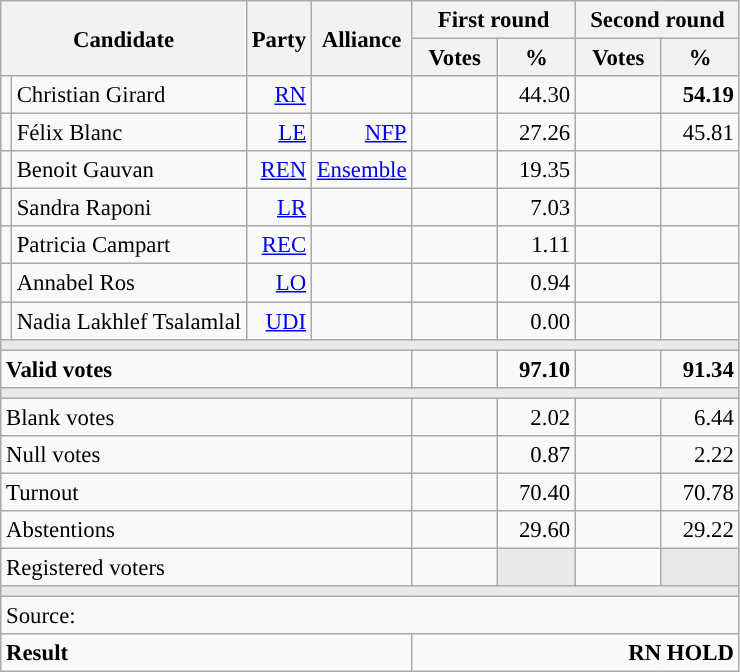<table class="wikitable" style="text-align:right;font-size:95%;">
<tr>
<th colspan="2" rowspan="2">Candidate</th>
<th colspan="1" rowspan="2">Party</th>
<th colspan="1" rowspan="2">Alliance</th>
<th colspan="2">First round</th>
<th colspan="2">Second round</th>
</tr>
<tr>
<th style="width:50px;">Votes</th>
<th style="width:45px;">%</th>
<th style="width:50px;">Votes</th>
<th style="width:45px;">%</th>
</tr>
<tr>
<td style="color:inherit;background:"></td>
<td style="text-align:left;">Christian Girard</td>
<td><a href='#'>RN</a></td>
<td></td>
<td></td>
<td>44.30</td>
<td><strong></strong></td>
<td><strong>54.19</strong></td>
</tr>
<tr>
<td style="color:inherit;background:"></td>
<td style="text-align:left;">Félix Blanc</td>
<td><a href='#'>LE</a></td>
<td><a href='#'>NFP</a></td>
<td></td>
<td>27.26</td>
<td></td>
<td>45.81</td>
</tr>
<tr>
<td style="color:inherit;background:"></td>
<td style="text-align:left;">Benoit Gauvan</td>
<td><a href='#'>REN</a></td>
<td><a href='#'>Ensemble</a></td>
<td></td>
<td>19.35</td>
<td></td>
<td></td>
</tr>
<tr>
<td style="color:inherit;background:"></td>
<td style="text-align:left;">Sandra Raponi</td>
<td><a href='#'>LR</a></td>
<td></td>
<td></td>
<td>7.03</td>
<td></td>
<td></td>
</tr>
<tr>
<td style="color:inherit;background:"></td>
<td style="text-align:left;">Patricia Campart</td>
<td><a href='#'>REC</a></td>
<td></td>
<td></td>
<td>1.11</td>
<td></td>
<td></td>
</tr>
<tr>
<td style="color:inherit;background:"></td>
<td style="text-align:left;">Annabel Ros</td>
<td><a href='#'>LO</a></td>
<td></td>
<td></td>
<td>0.94</td>
<td></td>
<td></td>
</tr>
<tr>
<td style="color:inherit;background:"></td>
<td style="text-align:left;">Nadia Lakhlef Tsalamlal</td>
<td><a href='#'>UDI</a></td>
<td></td>
<td></td>
<td>0.00</td>
<td></td>
<td></td>
</tr>
<tr>
<td colspan="8" style="background:#E9E9E9;"></td>
</tr>
<tr style="font-weight:bold;">
<td colspan="4" style="text-align:left;">Valid votes</td>
<td></td>
<td>97.10</td>
<td></td>
<td>91.34</td>
</tr>
<tr>
<td colspan="8" style="background:#E9E9E9;"></td>
</tr>
<tr>
<td colspan="4" style="text-align:left;">Blank votes</td>
<td></td>
<td>2.02</td>
<td></td>
<td>6.44</td>
</tr>
<tr>
<td colspan="4" style="text-align:left;">Null votes</td>
<td></td>
<td>0.87</td>
<td></td>
<td>2.22</td>
</tr>
<tr>
<td colspan="4" style="text-align:left;">Turnout</td>
<td></td>
<td>70.40</td>
<td></td>
<td>70.78</td>
</tr>
<tr>
<td colspan="4" style="text-align:left;">Abstentions</td>
<td></td>
<td>29.60</td>
<td></td>
<td>29.22</td>
</tr>
<tr>
<td colspan="4" style="text-align:left;">Registered voters</td>
<td></td>
<td style="background:#E9E9E9;"></td>
<td></td>
<td style="background:#E9E9E9;"></td>
</tr>
<tr>
<td colspan="8" style="background:#E9E9E9;"></td>
</tr>
<tr>
<td colspan="8" style="text-align:left;">Source: </td>
</tr>
<tr style="font-weight:bold">
<td colspan="4" style="text-align:left;">Result</td>
<td colspan="4" style="background-color:">RN HOLD</td>
</tr>
</table>
